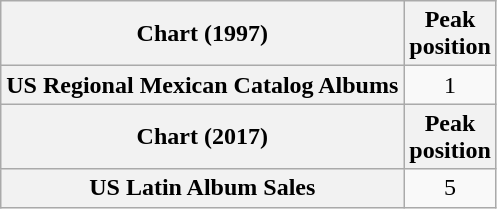<table class="wikitable sortable plainrowheaders" style="text-align:center;">
<tr>
<th scope="col">Chart (1997)</th>
<th scope="col">Peak<br>position</th>
</tr>
<tr>
<th scope="row">US Regional Mexican Catalog Albums</th>
<td>1</td>
</tr>
<tr>
<th scope="col">Chart (2017)</th>
<th scope="col">Peak<br>position</th>
</tr>
<tr>
<th scope="row">US Latin Album Sales</th>
<td>5</td>
</tr>
</table>
